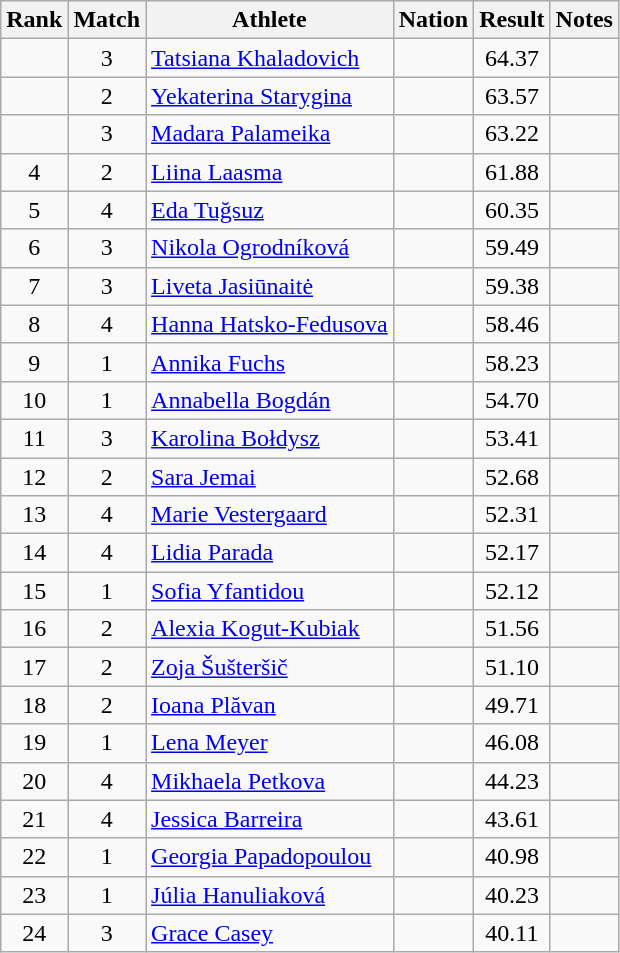<table class="wikitable sortable" style="text-align:center">
<tr>
<th>Rank</th>
<th>Match</th>
<th>Athlete</th>
<th>Nation</th>
<th>Result</th>
<th>Notes</th>
</tr>
<tr>
<td></td>
<td>3</td>
<td align=left><a href='#'>Tatsiana Khaladovich</a></td>
<td align=left></td>
<td>64.37</td>
<td></td>
</tr>
<tr>
<td></td>
<td>2</td>
<td align=left><a href='#'>Yekaterina Starygina</a></td>
<td align=left></td>
<td>63.57</td>
<td></td>
</tr>
<tr>
<td></td>
<td>3</td>
<td align=left><a href='#'>Madara Palameika</a></td>
<td align=left></td>
<td>63.22</td>
<td></td>
</tr>
<tr>
<td>4</td>
<td>2</td>
<td align=left><a href='#'>Liina Laasma</a></td>
<td align=left></td>
<td>61.88</td>
<td></td>
</tr>
<tr>
<td>5</td>
<td>4</td>
<td align=left><a href='#'>Eda Tuğsuz</a></td>
<td align=left></td>
<td>60.35</td>
<td></td>
</tr>
<tr>
<td>6</td>
<td>3</td>
<td align=left><a href='#'>Nikola Ogrodníková</a></td>
<td align=left></td>
<td>59.49</td>
<td></td>
</tr>
<tr>
<td>7</td>
<td>3</td>
<td align=left><a href='#'>Liveta Jasiūnaitė</a></td>
<td align=left></td>
<td>59.38</td>
<td></td>
</tr>
<tr>
<td>8</td>
<td>4</td>
<td align=left><a href='#'>Hanna Hatsko-Fedusova</a></td>
<td align=left></td>
<td>58.46</td>
<td></td>
</tr>
<tr>
<td>9</td>
<td>1</td>
<td align=left><a href='#'>Annika Fuchs</a></td>
<td align=left></td>
<td>58.23</td>
<td></td>
</tr>
<tr>
<td>10</td>
<td>1</td>
<td align=left><a href='#'>Annabella Bogdán</a></td>
<td align=left></td>
<td>54.70</td>
<td></td>
</tr>
<tr>
<td>11</td>
<td>3</td>
<td align=left><a href='#'>Karolina Bołdysz</a></td>
<td align=left></td>
<td>53.41</td>
<td></td>
</tr>
<tr>
<td>12</td>
<td>2</td>
<td align=left><a href='#'>Sara Jemai</a></td>
<td align=left></td>
<td>52.68</td>
<td></td>
</tr>
<tr>
<td>13</td>
<td>4</td>
<td align=left><a href='#'>Marie Vestergaard</a></td>
<td align=left></td>
<td>52.31</td>
<td></td>
</tr>
<tr>
<td>14</td>
<td>4</td>
<td align=left><a href='#'>Lidia Parada</a></td>
<td align=left></td>
<td>52.17</td>
<td></td>
</tr>
<tr>
<td>15</td>
<td>1</td>
<td align=left><a href='#'>Sofia Yfantidou</a></td>
<td align=left></td>
<td>52.12</td>
<td></td>
</tr>
<tr>
<td>16</td>
<td>2</td>
<td align=left><a href='#'>Alexia Kogut-Kubiak</a></td>
<td align=left></td>
<td>51.56</td>
<td></td>
</tr>
<tr>
<td>17</td>
<td>2</td>
<td align=left><a href='#'>Zoja Šušteršič</a></td>
<td align=left></td>
<td>51.10</td>
<td></td>
</tr>
<tr>
<td>18</td>
<td>2</td>
<td align=left><a href='#'>Ioana Plăvan</a></td>
<td align=left></td>
<td>49.71</td>
<td></td>
</tr>
<tr>
<td>19</td>
<td>1</td>
<td align=left><a href='#'>Lena Meyer</a></td>
<td align=left></td>
<td>46.08</td>
<td></td>
</tr>
<tr>
<td>20</td>
<td>4</td>
<td align=left><a href='#'>Mikhaela Petkova</a></td>
<td align=left></td>
<td>44.23</td>
<td></td>
</tr>
<tr>
<td>21</td>
<td>4</td>
<td align=left><a href='#'>Jessica Barreira</a></td>
<td align=left></td>
<td>43.61</td>
<td></td>
</tr>
<tr>
<td>22</td>
<td>1</td>
<td align=left><a href='#'>Georgia Papadopoulou</a></td>
<td align=left></td>
<td>40.98</td>
<td></td>
</tr>
<tr>
<td>23</td>
<td>1</td>
<td align=left><a href='#'>Júlia Hanuliaková</a></td>
<td align=left></td>
<td>40.23</td>
<td></td>
</tr>
<tr>
<td>24</td>
<td>3</td>
<td align=left><a href='#'>Grace Casey</a></td>
<td align=left></td>
<td>40.11</td>
<td></td>
</tr>
</table>
